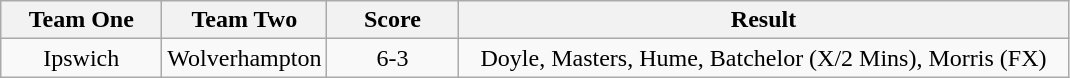<table class="wikitable" style="text-align: center">
<tr>
<th width=100>Team One</th>
<th width=100>Team Two</th>
<th width=80>Score</th>
<th width=400>Result</th>
</tr>
<tr>
<td>Ipswich</td>
<td>Wolverhampton</td>
<td>6-3</td>
<td>Doyle, Masters, Hume, Batchelor (X/2 Mins), Morris (FX)</td>
</tr>
</table>
